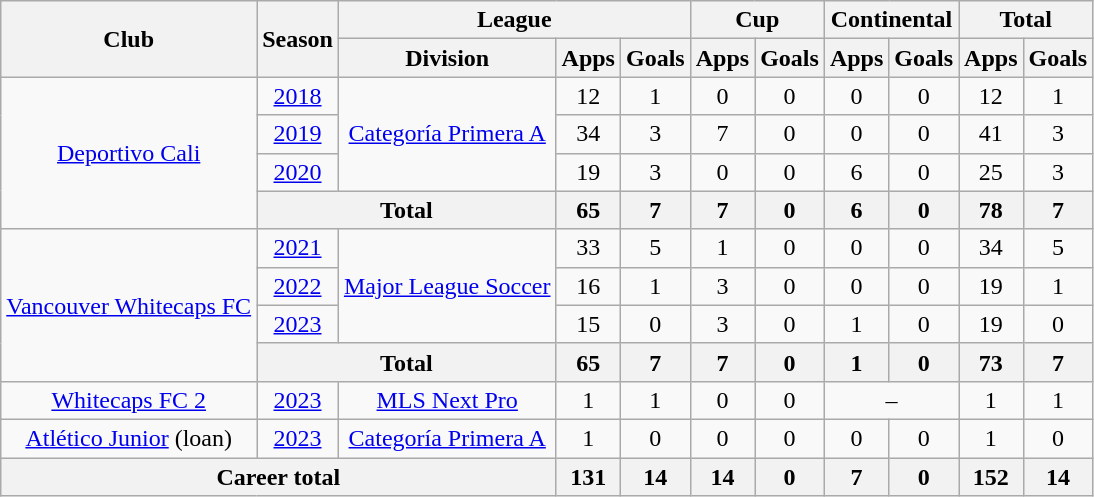<table class=wikitable style=text-align:center>
<tr>
<th rowspan="2">Club</th>
<th rowspan="2">Season</th>
<th colspan="3">League</th>
<th colspan="2">Cup</th>
<th colspan="2">Continental</th>
<th colspan="2">Total</th>
</tr>
<tr>
<th>Division</th>
<th>Apps</th>
<th>Goals</th>
<th>Apps</th>
<th>Goals</th>
<th>Apps</th>
<th>Goals</th>
<th>Apps</th>
<th>Goals</th>
</tr>
<tr>
<td rowspan="4"><a href='#'>Deportivo Cali</a></td>
<td><a href='#'>2018</a></td>
<td rowspan= "3"><a href='#'>Categoría Primera A</a></td>
<td>12</td>
<td>1</td>
<td>0</td>
<td>0</td>
<td>0</td>
<td>0</td>
<td>12</td>
<td>1</td>
</tr>
<tr>
<td><a href='#'>2019</a></td>
<td>34</td>
<td>3</td>
<td>7</td>
<td>0</td>
<td>0</td>
<td>0</td>
<td>41</td>
<td>3</td>
</tr>
<tr>
<td><a href='#'>2020</a></td>
<td>19</td>
<td>3</td>
<td>0</td>
<td>0</td>
<td>6</td>
<td>0</td>
<td>25</td>
<td>3</td>
</tr>
<tr>
<th colspan="2"><strong>Total</strong></th>
<th>65</th>
<th>7</th>
<th>7</th>
<th>0</th>
<th>6</th>
<th>0</th>
<th>78</th>
<th>7</th>
</tr>
<tr>
<td rowspan="4"><a href='#'>Vancouver Whitecaps FC</a></td>
<td><a href='#'>2021</a></td>
<td rowspan="3"><a href='#'>Major League Soccer</a></td>
<td>33</td>
<td>5</td>
<td>1</td>
<td>0</td>
<td>0</td>
<td>0</td>
<td>34</td>
<td>5</td>
</tr>
<tr>
<td><a href='#'>2022</a></td>
<td>16</td>
<td>1</td>
<td>3</td>
<td>0</td>
<td>0</td>
<td>0</td>
<td>19</td>
<td>1</td>
</tr>
<tr>
<td><a href='#'>2023</a></td>
<td>15</td>
<td>0</td>
<td>3</td>
<td>0</td>
<td>1</td>
<td>0</td>
<td>19</td>
<td>0</td>
</tr>
<tr>
<th colspan="2"><strong>Total</strong></th>
<th>65</th>
<th>7</th>
<th>7</th>
<th>0</th>
<th>1</th>
<th>0</th>
<th>73</th>
<th>7</th>
</tr>
<tr>
<td><a href='#'>Whitecaps FC 2</a></td>
<td><a href='#'>2023</a></td>
<td><a href='#'>MLS Next Pro</a></td>
<td>1</td>
<td>1</td>
<td>0</td>
<td>0</td>
<td colspan="2">–</td>
<td>1</td>
<td>1</td>
</tr>
<tr>
<td><a href='#'>Atlético Junior</a> (loan)</td>
<td><a href='#'>2023</a></td>
<td><a href='#'>Categoría Primera A</a></td>
<td>1</td>
<td>0</td>
<td>0</td>
<td>0</td>
<td>0</td>
<td>0</td>
<td>1</td>
<td>0</td>
</tr>
<tr>
<th colspan="3"><strong>Career total</strong></th>
<th>131</th>
<th>14</th>
<th>14</th>
<th>0</th>
<th>7</th>
<th>0</th>
<th>152</th>
<th>14</th>
</tr>
</table>
